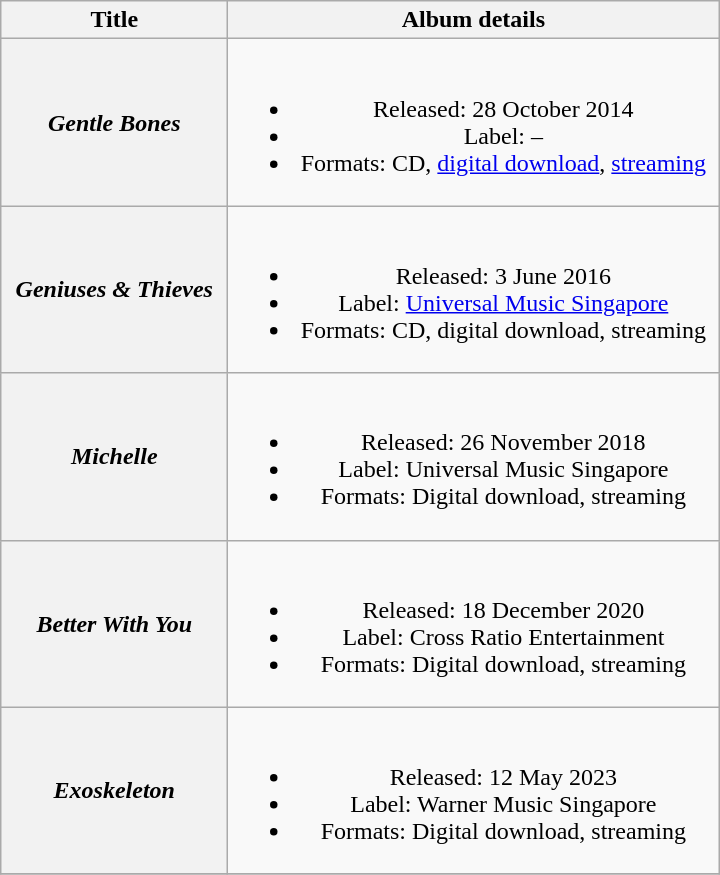<table class="wikitable plainrowheaders" style="text-align:center;">
<tr>
<th scope="col" style="width:9em;">Title</th>
<th scope="col" style="width:20em;">Album details</th>
</tr>
<tr>
<th scope="row"><em>Gentle Bones</em></th>
<td><br><ul><li>Released: 28 October 2014</li><li>Label: –</li><li>Formats: CD, <a href='#'>digital download</a>, <a href='#'>streaming</a></li></ul></td>
</tr>
<tr>
<th scope="row"><em>Geniuses & Thieves</em></th>
<td><br><ul><li>Released: 3 June 2016</li><li>Label: <a href='#'>Universal Music Singapore</a></li><li>Formats: CD, digital download, streaming</li></ul></td>
</tr>
<tr>
<th scope="row"><em>Michelle</em></th>
<td><br><ul><li>Released: 26 November 2018</li><li>Label: Universal Music Singapore</li><li>Formats: Digital download, streaming</li></ul></td>
</tr>
<tr>
<th scope="row"><em>Better With You</em></th>
<td><br><ul><li>Released: 18 December 2020</li><li>Label: Cross Ratio Entertainment</li><li>Formats: Digital download, streaming</li></ul></td>
</tr>
<tr>
<th scope="row"><em>Exoskeleton</em></th>
<td><br><ul><li>Released: 12 May 2023</li><li>Label: Warner Music Singapore</li><li>Formats: Digital download, streaming</li></ul></td>
</tr>
<tr>
</tr>
</table>
